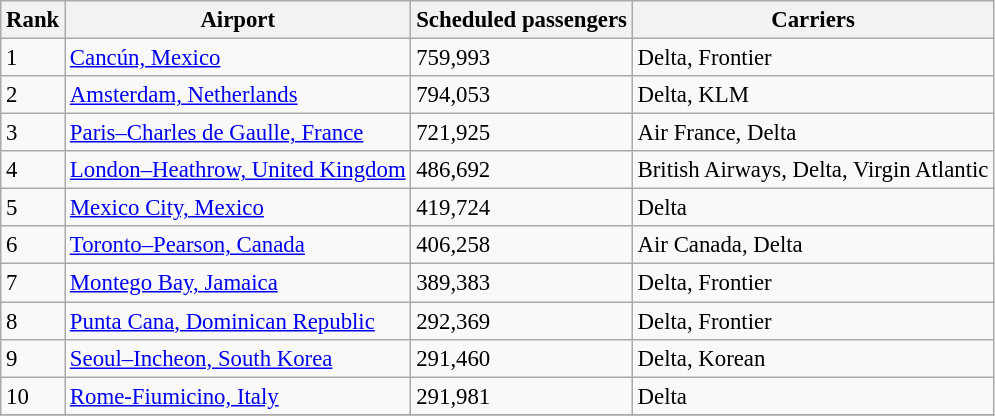<table class="wikitable sortable" style="font-size: 95%">
<tr>
<th>Rank</th>
<th>Airport</th>
<th>Scheduled passengers</th>
<th>Carriers</th>
</tr>
<tr>
<td>1</td>
<td><a href='#'>Cancún, Mexico</a></td>
<td>759,993</td>
<td>Delta, Frontier</td>
</tr>
<tr>
<td>2</td>
<td><a href='#'>Amsterdam, Netherlands</a></td>
<td>794,053</td>
<td>Delta, KLM</td>
</tr>
<tr>
<td>3</td>
<td><a href='#'>Paris–Charles de Gaulle, France</a></td>
<td>721,925</td>
<td>Air France, Delta</td>
</tr>
<tr>
<td>4</td>
<td><a href='#'>London–Heathrow, United Kingdom</a></td>
<td>486,692</td>
<td>British Airways, Delta, Virgin Atlantic</td>
</tr>
<tr>
<td>5</td>
<td><a href='#'>Mexico City, Mexico</a></td>
<td>419,724</td>
<td>Delta</td>
</tr>
<tr>
<td>6</td>
<td><a href='#'>Toronto–Pearson, Canada</a></td>
<td>406,258</td>
<td>Air Canada, Delta</td>
</tr>
<tr>
<td>7</td>
<td><a href='#'>Montego Bay, Jamaica</a></td>
<td>389,383</td>
<td>Delta, Frontier</td>
</tr>
<tr>
<td>8</td>
<td><a href='#'>Punta Cana, Dominican Republic</a></td>
<td>292,369</td>
<td>Delta, Frontier</td>
</tr>
<tr>
<td>9</td>
<td><a href='#'>Seoul–Incheon, South Korea</a></td>
<td>291,460</td>
<td>Delta, Korean</td>
</tr>
<tr>
<td>10</td>
<td><a href='#'>Rome-Fiumicino, Italy</a></td>
<td>291,981</td>
<td>Delta</td>
</tr>
<tr>
</tr>
</table>
